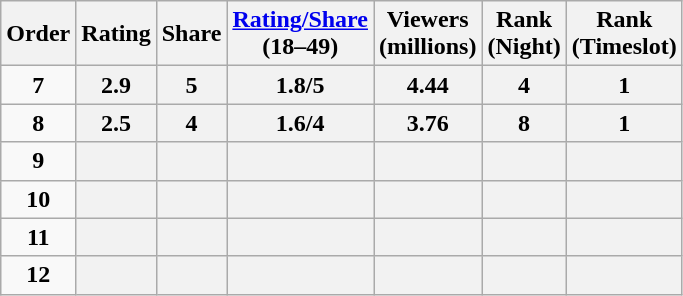<table class="wikitable sortable">
<tr>
<th>Order</th>
<th>Rating</th>
<th>Share</th>
<th><a href='#'>Rating/Share</a><br>(18–49)</th>
<th>Viewers<br>(millions)</th>
<th>Rank<br>(Night)</th>
<th>Rank<br>(Timeslot)</th>
</tr>
<tr>
<td style="text-align:center"><strong>7</strong></td>
<th>2.9</th>
<th>5</th>
<th>1.8/5</th>
<th>4.44</th>
<th>4</th>
<th>1</th>
</tr>
<tr>
<td style="text-align:center"><strong>8</strong></td>
<th>2.5</th>
<th>4</th>
<th>1.6/4</th>
<th>3.76</th>
<th>8</th>
<th>1</th>
</tr>
<tr>
<td style="text-align:center"><strong>9</strong></td>
<th></th>
<th></th>
<th></th>
<th></th>
<th></th>
<th></th>
</tr>
<tr>
<td style="text-align:center"><strong>10</strong></td>
<th></th>
<th></th>
<th></th>
<th></th>
<th></th>
<th></th>
</tr>
<tr>
<td style="text-align:center"><strong>11</strong></td>
<th></th>
<th></th>
<th></th>
<th></th>
<th></th>
<th></th>
</tr>
<tr>
<td style="text-align:center"><strong>12</strong></td>
<th></th>
<th></th>
<th></th>
<th></th>
<th></th>
<th></th>
</tr>
</table>
